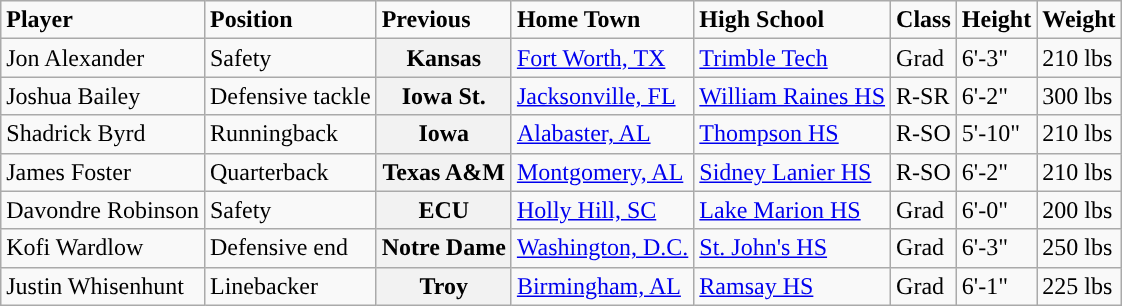<table class="wikitable">
<tr>
<td><strong>Player</strong></td>
<td><strong>Position</strong></td>
<td><strong>Previous</strong></td>
<td><strong>Home Town</strong></td>
<td><strong>High School</strong></td>
<td><strong>Class</strong></td>
<td><strong>Height</strong></td>
<td><strong>Weight</strong></td>
</tr>
<tr>
<td>Jon Alexander</td>
<td>Safety</td>
<th>Kansas</th>
<td><a href='#'>Fort Worth, TX</a></td>
<td><a href='#'>Trimble Tech</a></td>
<td>Grad</td>
<td>6'-3"</td>
<td>210 lbs</td>
</tr>
<tr>
<td>Joshua Bailey</td>
<td>Defensive tackle</td>
<th>Iowa St.</th>
<td><a href='#'>Jacksonville, FL</a></td>
<td><a href='#'>William Raines HS</a></td>
<td>R-SR</td>
<td>6'-2"</td>
<td>300 lbs</td>
</tr>
<tr>
<td>Shadrick Byrd</td>
<td>Runningback</td>
<th>Iowa</th>
<td><a href='#'>Alabaster, AL</a></td>
<td><a href='#'>Thompson HS</a></td>
<td>R-SO</td>
<td>5'-10"</td>
<td>210 lbs</td>
</tr>
<tr>
<td>James Foster</td>
<td>Quarterback</td>
<th>Texas A&M</th>
<td><a href='#'>Montgomery, AL</a></td>
<td><a href='#'>Sidney Lanier HS</a></td>
<td>R-SO</td>
<td>6'-2"</td>
<td>210 lbs</td>
</tr>
<tr>
<td>Davondre Robinson</td>
<td>Safety</td>
<th>ECU</th>
<td><a href='#'>Holly Hill, SC</a></td>
<td><a href='#'>Lake Marion HS</a></td>
<td>Grad</td>
<td>6'-0"</td>
<td>200 lbs</td>
</tr>
<tr>
<td>Kofi Wardlow</td>
<td>Defensive end</td>
<th>Notre Dame</th>
<td><a href='#'>Washington, D.C.</a></td>
<td><a href='#'>St. John's HS</a></td>
<td>Grad</td>
<td>6'-3"</td>
<td>250 lbs</td>
</tr>
<tr>
<td>Justin Whisenhunt</td>
<td>Linebacker</td>
<th>Troy</th>
<td><a href='#'>Birmingham, AL</a></td>
<td><a href='#'>Ramsay HS</a></td>
<td>Grad</td>
<td>6'-1"</td>
<td>225 lbs</td>
</tr>
</table>
